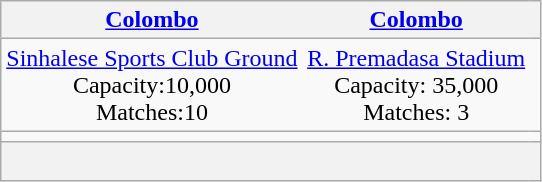<table class="wikitable" style="text-align:center;">
<tr>
<th style="border-left:none; border-right:none;"><a href='#'>Colombo</a></th>
<th style="border-left:none; border-right:none;"><a href='#'>Colombo</a></th>
<th style="border-left:none; border-right:none;"></th>
</tr>
<tr>
<td style="border-left:none; border-right:none;"><a href='#'>Sinhalese Sports Club Ground</a><br>Capacity:10,000<br>Matches:10</td>
<td style="border-left:none; border-right:none;"><a href='#'>R. Premadasa Stadium</a><br>Capacity: 35,000<br>Matches: 3</td>
<td style="border-left:none; border-right:none;"></td>
</tr>
<tr>
<td style="border:none;"></td>
<td style="border:none;"></td>
<td style="border:none;"></td>
</tr>
<tr>
<th colspan="3"><div><br></div>
</th>
</tr>
</table>
